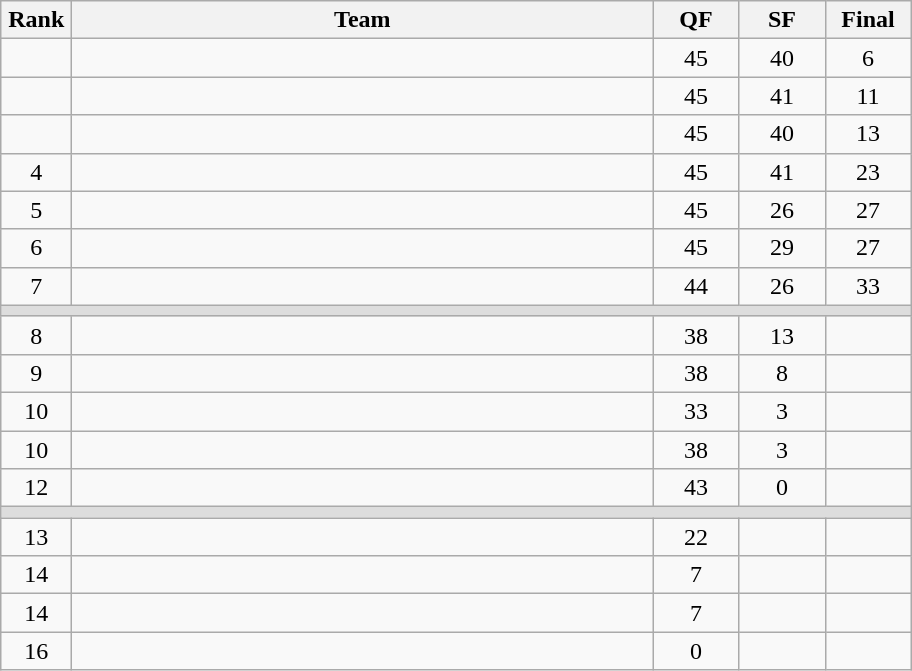<table class=wikitable style="text-align:center">
<tr>
<th width=40>Rank</th>
<th width=380>Team</th>
<th width=50>QF</th>
<th width=50>SF</th>
<th width=50>Final</th>
</tr>
<tr>
<td></td>
<td align=left></td>
<td>45</td>
<td>40</td>
<td>6</td>
</tr>
<tr>
<td></td>
<td align=left></td>
<td>45</td>
<td>41</td>
<td>11</td>
</tr>
<tr>
<td></td>
<td align=left></td>
<td>45</td>
<td>40</td>
<td>13</td>
</tr>
<tr>
<td>4</td>
<td align=left></td>
<td>45</td>
<td>41</td>
<td>23</td>
</tr>
<tr>
<td>5</td>
<td align=left></td>
<td>45</td>
<td>26</td>
<td>27</td>
</tr>
<tr>
<td>6</td>
<td align=left></td>
<td>45</td>
<td>29</td>
<td>27</td>
</tr>
<tr>
<td>7</td>
<td align=left></td>
<td>44</td>
<td>26</td>
<td>33</td>
</tr>
<tr bgcolor=#DDDDDD>
<td colspan=5></td>
</tr>
<tr>
<td>8</td>
<td align=left></td>
<td>38</td>
<td>13</td>
<td></td>
</tr>
<tr>
<td>9</td>
<td align=left></td>
<td>38</td>
<td>8</td>
<td></td>
</tr>
<tr>
<td>10</td>
<td align=left></td>
<td>33</td>
<td>3</td>
<td></td>
</tr>
<tr>
<td>10</td>
<td align=left></td>
<td>38</td>
<td>3</td>
<td></td>
</tr>
<tr>
<td>12</td>
<td align=left></td>
<td>43</td>
<td>0</td>
<td></td>
</tr>
<tr bgcolor=#DDDDDD>
<td colspan=5></td>
</tr>
<tr>
<td>13</td>
<td align=left></td>
<td>22</td>
<td></td>
<td></td>
</tr>
<tr>
<td>14</td>
<td align=left></td>
<td>7</td>
<td></td>
<td></td>
</tr>
<tr>
<td>14</td>
<td align=left></td>
<td>7</td>
<td></td>
<td></td>
</tr>
<tr>
<td>16</td>
<td align=left></td>
<td>0</td>
<td></td>
<td></td>
</tr>
</table>
